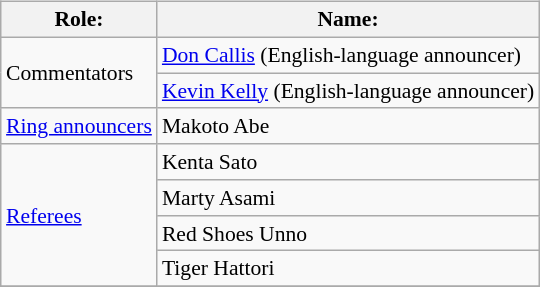<table class=wikitable style="font-size:90%; margin: 0.5em 0 0.5em 1em; float: right; clear: right;">
<tr>
<th>Role:</th>
<th>Name:</th>
</tr>
<tr>
<td rowspan=2>Commentators</td>
<td><a href='#'>Don Callis</a> (English-language announcer)</td>
</tr>
<tr>
<td><a href='#'>Kevin Kelly</a> (English-language announcer)</td>
</tr>
<tr>
<td rowspan=1><a href='#'>Ring announcers</a></td>
<td>Makoto Abe</td>
</tr>
<tr>
<td rowspan=4><a href='#'>Referees</a></td>
<td>Kenta Sato</td>
</tr>
<tr>
<td>Marty Asami</td>
</tr>
<tr>
<td>Red Shoes Unno</td>
</tr>
<tr>
<td>Tiger Hattori</td>
</tr>
<tr>
</tr>
</table>
